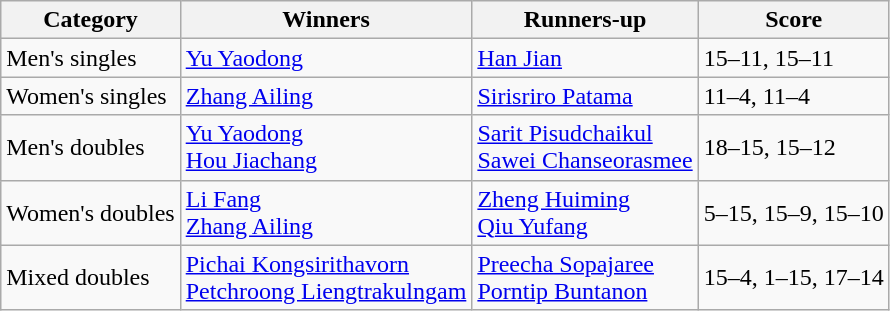<table class=wikitable>
<tr>
<th>Category</th>
<th>Winners</th>
<th>Runners-up</th>
<th>Score</th>
</tr>
<tr>
<td>Men's singles</td>
<td> <a href='#'>Yu Yaodong</a></td>
<td> <a href='#'>Han Jian</a></td>
<td>15–11, 15–11</td>
</tr>
<tr>
<td>Women's singles</td>
<td> <a href='#'>Zhang Ailing</a></td>
<td> <a href='#'>Sirisriro Patama</a></td>
<td>11–4, 11–4</td>
</tr>
<tr>
<td>Men's doubles</td>
<td> <a href='#'>Yu Yaodong</a> <br>  <a href='#'>Hou Jiachang</a></td>
<td> <a href='#'>Sarit Pisudchaikul</a> <br>  <a href='#'>Sawei Chanseorasmee</a></td>
<td>18–15, 15–12</td>
</tr>
<tr>
<td>Women's doubles</td>
<td> <a href='#'>Li Fang</a> <br> <a href='#'>Zhang Ailing</a></td>
<td> <a href='#'>Zheng Huiming</a> <br>  <a href='#'>Qiu Yufang</a></td>
<td>5–15, 15–9, 15–10</td>
</tr>
<tr>
<td>Mixed doubles</td>
<td> <a href='#'>Pichai Kongsirithavorn</a> <br>  <a href='#'>Petchroong Liengtrakulngam</a></td>
<td> <a href='#'>Preecha Sopajaree</a> <br>  <a href='#'>Porntip Buntanon</a></td>
<td>15–4, 1–15, 17–14</td>
</tr>
</table>
